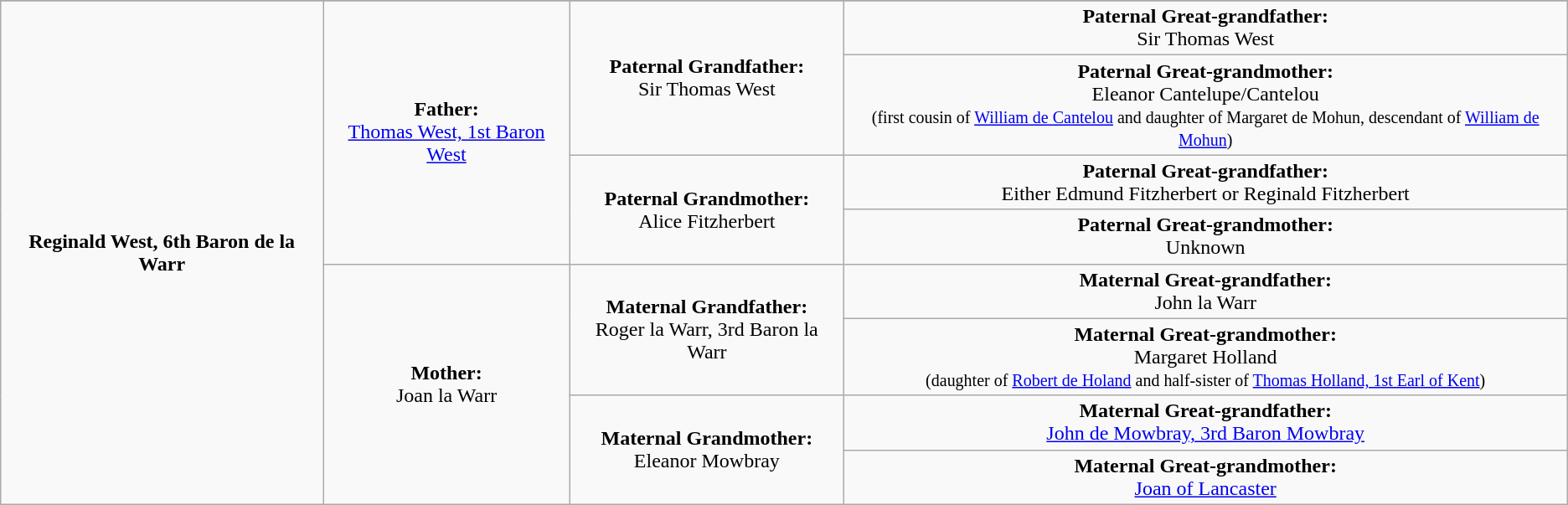<table class="wikitable">
<tr>
</tr>
<tr>
<td rowspan="8" align="center"><strong>Reginald West, 6th Baron de la Warr</strong></td>
<td rowspan="4" align="center"><strong>Father:</strong><br><a href='#'>Thomas West, 1st Baron West</a></td>
<td rowspan="2" align="center"><strong>Paternal Grandfather:</strong><br>Sir Thomas West</td>
<td align="center"><strong>Paternal Great-grandfather:</strong><br>Sir Thomas West</td>
</tr>
<tr>
<td align="center"><strong>Paternal Great-grandmother:</strong><br>Eleanor Cantelupe/Cantelou<br><small>(first cousin of <a href='#'>William de Cantelou</a> and daughter of Margaret de Mohun, descendant of <a href='#'>William de Mohun</a>)</small></td>
</tr>
<tr>
<td rowspan="2" align="center"><strong>Paternal Grandmother:</strong><br>Alice Fitzherbert</td>
<td align="center"><strong>Paternal Great-grandfather:</strong><br>Either Edmund Fitzherbert or Reginald Fitzherbert</td>
</tr>
<tr>
<td align="center"><strong>Paternal Great-grandmother:</strong><br>Unknown</td>
</tr>
<tr>
<td rowspan="4" align="center"><strong>Mother:</strong><br>Joan la Warr</td>
<td rowspan="2" align="center"><strong>Maternal Grandfather:</strong><br>Roger la Warr, 3rd Baron la Warr</td>
<td align="center"><strong>Maternal Great-grandfather:</strong><br>John la Warr</td>
</tr>
<tr>
<td align="center"><strong>Maternal Great-grandmother:</strong><br>Margaret Holland<br><small>(daughter of <a href='#'>Robert de Holand</a> and half-sister of <a href='#'>Thomas Holland, 1st Earl of Kent</a>)</small></td>
</tr>
<tr>
<td rowspan="2" align="center"><strong>Maternal Grandmother:</strong><br>Eleanor Mowbray</td>
<td align="center"><strong>Maternal Great-grandfather:</strong><br><a href='#'>John de Mowbray, 3rd Baron Mowbray</a></td>
</tr>
<tr>
<td align="center"><strong>Maternal Great-grandmother:</strong><br><a href='#'>Joan of Lancaster</a></td>
</tr>
</table>
